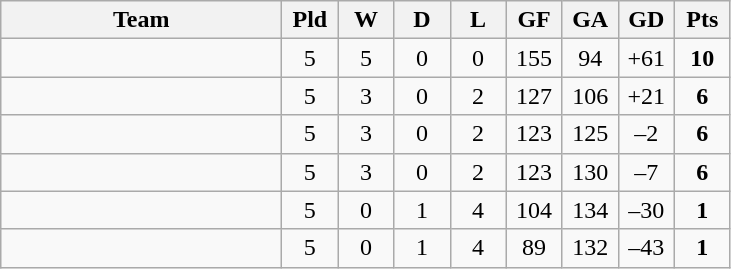<table class="wikitable" style="text-align: center;">
<tr>
<th width="180">Team</th>
<th width="30">Pld</th>
<th width="30">W</th>
<th width="30">D</th>
<th width="30">L</th>
<th width="30">GF</th>
<th width="30">GA</th>
<th width="30">GD</th>
<th width="30">Pts</th>
</tr>
<tr>
<td align="left"></td>
<td>5</td>
<td>5</td>
<td>0</td>
<td>0</td>
<td>155</td>
<td>94</td>
<td>+61</td>
<td><strong>10</strong></td>
</tr>
<tr>
<td align="left"></td>
<td>5</td>
<td>3</td>
<td>0</td>
<td>2</td>
<td>127</td>
<td>106</td>
<td>+21</td>
<td><strong>6</strong></td>
</tr>
<tr>
<td align="left"></td>
<td>5</td>
<td>3</td>
<td>0</td>
<td>2</td>
<td>123</td>
<td>125</td>
<td>–2</td>
<td><strong>6</strong></td>
</tr>
<tr>
<td align="left"></td>
<td>5</td>
<td>3</td>
<td>0</td>
<td>2</td>
<td>123</td>
<td>130</td>
<td>–7</td>
<td><strong>6</strong></td>
</tr>
<tr>
<td align="left"></td>
<td>5</td>
<td>0</td>
<td>1</td>
<td>4</td>
<td>104</td>
<td>134</td>
<td>–30</td>
<td><strong>1</strong></td>
</tr>
<tr>
<td align="left"></td>
<td>5</td>
<td>0</td>
<td>1</td>
<td>4</td>
<td>89</td>
<td>132</td>
<td>–43</td>
<td><strong>1</strong></td>
</tr>
</table>
